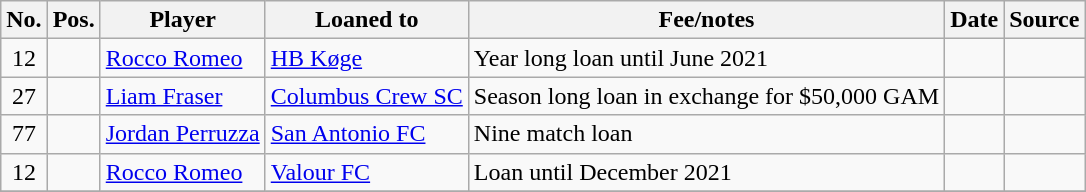<table class="wikitable sortable"; text-align:center; font-size:95%; text-align:left;">
<tr>
<th>No.</th>
<th>Pos.</th>
<th>Player</th>
<th>Loaned to</th>
<th>Fee/notes</th>
<th>Date</th>
<th>Source</th>
</tr>
<tr>
<td align=center>12</td>
<td align=center></td>
<td> <a href='#'>Rocco Romeo</a></td>
<td> <a href='#'>HB Køge</a></td>
<td>Year long loan until June 2021</td>
<td></td>
<td></td>
</tr>
<tr>
<td align=center>27</td>
<td align=center></td>
<td> <a href='#'>Liam Fraser</a></td>
<td> <a href='#'>Columbus Crew SC</a></td>
<td>Season long loan in exchange for $50,000 GAM</td>
<td></td>
<td></td>
</tr>
<tr>
<td align=center>77</td>
<td align=center></td>
<td> <a href='#'>Jordan Perruzza</a></td>
<td> <a href='#'>San Antonio FC</a></td>
<td>Nine match loan</td>
<td></td>
<td></td>
</tr>
<tr>
<td align=center>12</td>
<td align=center></td>
<td> <a href='#'>Rocco Romeo</a></td>
<td> <a href='#'>Valour FC</a></td>
<td>Loan until December 2021</td>
<td></td>
<td></td>
</tr>
<tr>
</tr>
</table>
